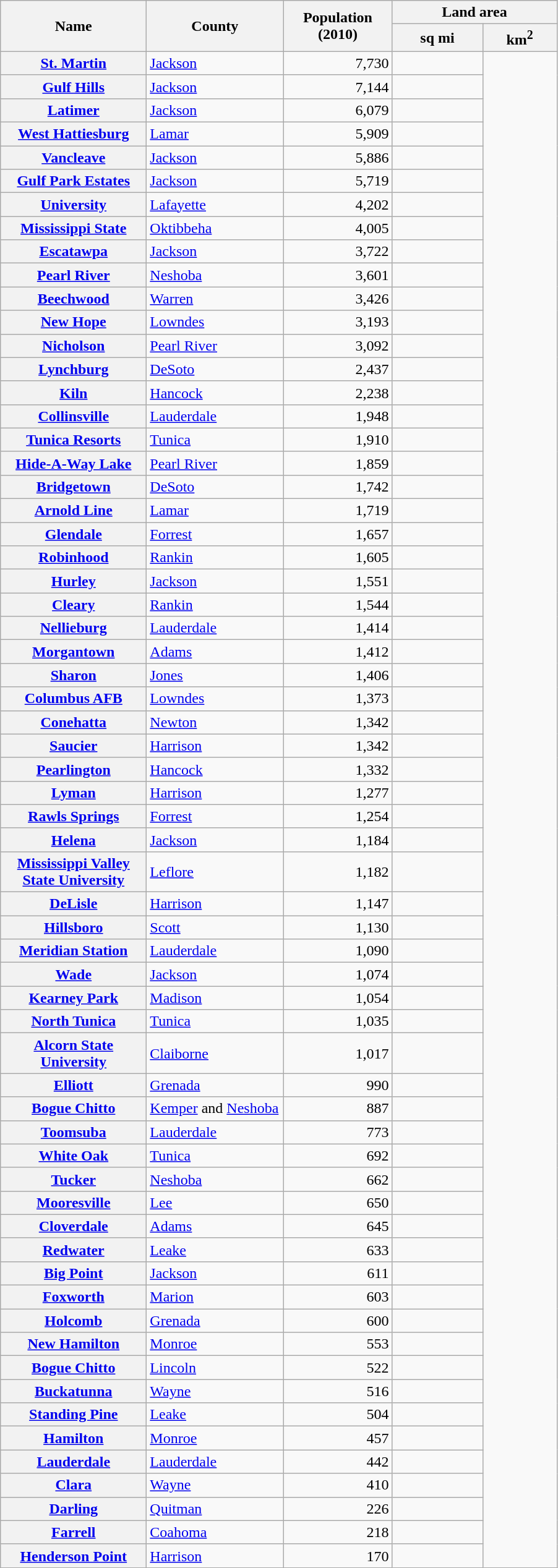<table class="wikitable plainrowheaders sortable" style="font-size:100%;">
<tr>
<th scope="col" width="150" rowspan=2>Name</th>
<th scope="col" width="140" rowspan=2>County</th>
<th scope="col" width="110" rowspan=2>Population (2010)</th>
<th scope="col" width="170" colspan=2>Land area</th>
</tr>
<tr>
<th>sq mi</th>
<th>km<sup>2</sup></th>
</tr>
<tr>
<th scope="row"><a href='#'>St. Martin</a></th>
<td><a href='#'>Jackson</a></td>
<td align=right>7,730</td>
<td></td>
</tr>
<tr>
<th scope="row"><a href='#'>Gulf Hills</a></th>
<td><a href='#'>Jackson</a></td>
<td align=right>7,144</td>
<td></td>
</tr>
<tr>
<th scope="row"><a href='#'>Latimer</a></th>
<td><a href='#'>Jackson</a></td>
<td align=right>6,079</td>
<td></td>
</tr>
<tr>
<th scope="row"><a href='#'>West Hattiesburg</a></th>
<td><a href='#'>Lamar</a></td>
<td align=right>5,909</td>
<td></td>
</tr>
<tr>
<th scope="row"><a href='#'>Vancleave</a></th>
<td><a href='#'>Jackson</a></td>
<td align=right>5,886</td>
<td></td>
</tr>
<tr>
<th scope="row"><a href='#'>Gulf Park Estates</a></th>
<td><a href='#'>Jackson</a></td>
<td align=right>5,719</td>
<td></td>
</tr>
<tr>
<th scope="row"><a href='#'>University</a></th>
<td><a href='#'>Lafayette</a></td>
<td align=right>4,202</td>
<td></td>
</tr>
<tr>
<th scope="row"><a href='#'>Mississippi State</a></th>
<td><a href='#'>Oktibbeha</a></td>
<td align=right>4,005</td>
<td></td>
</tr>
<tr>
<th scope="row"><a href='#'>Escatawpa</a></th>
<td><a href='#'>Jackson</a></td>
<td align=right>3,722</td>
<td></td>
</tr>
<tr>
<th scope="row"><a href='#'>Pearl River</a></th>
<td><a href='#'>Neshoba</a></td>
<td align=right>3,601</td>
<td></td>
</tr>
<tr>
<th scope="row"><a href='#'>Beechwood</a></th>
<td><a href='#'>Warren</a></td>
<td align=right>3,426</td>
<td></td>
</tr>
<tr>
<th scope="row"><a href='#'>New Hope</a></th>
<td><a href='#'>Lowndes</a></td>
<td align=right>3,193</td>
<td></td>
</tr>
<tr>
<th scope="row"><a href='#'>Nicholson</a></th>
<td><a href='#'>Pearl River</a></td>
<td align=right>3,092</td>
<td></td>
</tr>
<tr>
<th scope="row"><a href='#'>Lynchburg</a></th>
<td><a href='#'>DeSoto</a></td>
<td align=right>2,437</td>
<td></td>
</tr>
<tr>
<th scope="row"><a href='#'>Kiln</a></th>
<td><a href='#'>Hancock</a></td>
<td align=right>2,238</td>
<td></td>
</tr>
<tr>
<th scope="row"><a href='#'>Collinsville</a></th>
<td><a href='#'>Lauderdale</a></td>
<td align=right>1,948</td>
<td></td>
</tr>
<tr>
<th scope="row"><a href='#'>Tunica Resorts</a></th>
<td><a href='#'>Tunica</a></td>
<td align=right>1,910</td>
<td></td>
</tr>
<tr>
<th scope="row"><a href='#'>Hide-A-Way Lake</a></th>
<td><a href='#'>Pearl River</a></td>
<td align=right>1,859</td>
<td></td>
</tr>
<tr>
<th scope="row"><a href='#'>Bridgetown</a></th>
<td><a href='#'>DeSoto</a></td>
<td align=right>1,742</td>
<td></td>
</tr>
<tr>
<th scope="row"><a href='#'>Arnold Line</a></th>
<td><a href='#'>Lamar</a></td>
<td align=right>1,719</td>
<td></td>
</tr>
<tr>
<th scope="row"><a href='#'>Glendale</a></th>
<td><a href='#'>Forrest</a></td>
<td align=right>1,657</td>
<td></td>
</tr>
<tr>
<th scope="row"><a href='#'>Robinhood</a></th>
<td><a href='#'>Rankin</a></td>
<td align=right>1,605</td>
<td></td>
</tr>
<tr>
<th scope="row"><a href='#'>Hurley</a></th>
<td><a href='#'>Jackson</a></td>
<td align=right>1,551</td>
<td></td>
</tr>
<tr>
<th scope="row"><a href='#'>Cleary</a></th>
<td><a href='#'>Rankin</a></td>
<td align=right>1,544</td>
<td></td>
</tr>
<tr>
<th scope="row"><a href='#'>Nellieburg</a></th>
<td><a href='#'>Lauderdale</a></td>
<td align=right>1,414</td>
<td></td>
</tr>
<tr>
<th scope="row"><a href='#'>Morgantown</a></th>
<td><a href='#'>Adams</a></td>
<td align=right>1,412</td>
<td></td>
</tr>
<tr>
<th scope="row"><a href='#'>Sharon</a></th>
<td><a href='#'>Jones</a></td>
<td align=right>1,406</td>
<td></td>
</tr>
<tr>
<th scope="row"><a href='#'>Columbus AFB</a></th>
<td><a href='#'>Lowndes</a></td>
<td align=right>1,373</td>
<td></td>
</tr>
<tr>
<th scope="row"><a href='#'>Conehatta</a></th>
<td><a href='#'>Newton</a></td>
<td align=right>1,342</td>
<td></td>
</tr>
<tr>
<th scope="row"><a href='#'>Saucier</a></th>
<td><a href='#'>Harrison</a></td>
<td align=right>1,342</td>
<td></td>
</tr>
<tr>
<th scope="row"><a href='#'>Pearlington</a></th>
<td><a href='#'>Hancock</a></td>
<td align=right>1,332</td>
<td></td>
</tr>
<tr>
<th scope="row"><a href='#'>Lyman</a></th>
<td><a href='#'>Harrison</a></td>
<td align=right>1,277</td>
<td></td>
</tr>
<tr>
<th scope="row"><a href='#'>Rawls Springs</a></th>
<td><a href='#'>Forrest</a></td>
<td align=right>1,254</td>
<td></td>
</tr>
<tr>
<th scope="row"><a href='#'>Helena</a></th>
<td><a href='#'>Jackson</a></td>
<td align=right>1,184</td>
<td></td>
</tr>
<tr>
<th scope="row"><a href='#'>Mississippi Valley State University</a></th>
<td><a href='#'>Leflore</a></td>
<td align=right>1,182</td>
<td></td>
</tr>
<tr>
<th scope="row"><a href='#'>DeLisle</a></th>
<td><a href='#'>Harrison</a></td>
<td align=right>1,147</td>
<td></td>
</tr>
<tr>
<th scope="row"><a href='#'>Hillsboro</a></th>
<td><a href='#'>Scott</a></td>
<td align=right>1,130</td>
<td></td>
</tr>
<tr>
<th scope="row"><a href='#'>Meridian Station</a></th>
<td><a href='#'>Lauderdale</a></td>
<td align=right>1,090</td>
<td></td>
</tr>
<tr>
<th scope="row"><a href='#'>Wade</a></th>
<td><a href='#'>Jackson</a></td>
<td align=right>1,074</td>
<td></td>
</tr>
<tr>
<th scope="row"><a href='#'>Kearney Park</a></th>
<td><a href='#'>Madison</a></td>
<td align=right>1,054</td>
<td></td>
</tr>
<tr>
<th scope="row"><a href='#'>North Tunica</a></th>
<td><a href='#'>Tunica</a></td>
<td align=right>1,035</td>
<td></td>
</tr>
<tr>
<th scope="row"><a href='#'>Alcorn State University</a></th>
<td><a href='#'>Claiborne</a></td>
<td align=right>1,017</td>
<td></td>
</tr>
<tr>
<th scope="row"><a href='#'>Elliott</a></th>
<td><a href='#'>Grenada</a></td>
<td align=right>990</td>
<td></td>
</tr>
<tr>
<th scope="row"><a href='#'>Bogue Chitto</a></th>
<td><a href='#'>Kemper</a> and <a href='#'>Neshoba</a></td>
<td align=right>887</td>
<td></td>
</tr>
<tr>
<th scope="row"><a href='#'>Toomsuba</a></th>
<td><a href='#'>Lauderdale</a></td>
<td align=right>773</td>
<td></td>
</tr>
<tr>
<th scope="row"><a href='#'>White Oak</a></th>
<td><a href='#'>Tunica</a></td>
<td align=right>692</td>
<td></td>
</tr>
<tr>
<th scope="row"><a href='#'>Tucker</a></th>
<td><a href='#'>Neshoba</a></td>
<td align=right>662</td>
<td></td>
</tr>
<tr>
<th scope="row"><a href='#'>Mooresville</a></th>
<td><a href='#'>Lee</a></td>
<td align=right>650</td>
<td></td>
</tr>
<tr>
<th scope="row"><a href='#'>Cloverdale</a></th>
<td><a href='#'>Adams</a></td>
<td align=right>645</td>
<td></td>
</tr>
<tr>
<th scope="row"><a href='#'>Redwater</a></th>
<td><a href='#'>Leake</a></td>
<td align=right>633</td>
<td></td>
</tr>
<tr>
<th scope="row"><a href='#'>Big Point</a></th>
<td><a href='#'>Jackson</a></td>
<td align=right>611</td>
<td></td>
</tr>
<tr>
<th scope="row"><a href='#'>Foxworth</a></th>
<td><a href='#'>Marion</a></td>
<td align=right>603</td>
<td></td>
</tr>
<tr>
<th scope="row"><a href='#'>Holcomb</a></th>
<td><a href='#'>Grenada</a></td>
<td align=right>600</td>
<td></td>
</tr>
<tr>
<th scope="row"><a href='#'>New Hamilton</a></th>
<td><a href='#'>Monroe</a></td>
<td align=right>553</td>
<td></td>
</tr>
<tr>
<th scope="row"><a href='#'>Bogue Chitto</a></th>
<td><a href='#'>Lincoln</a></td>
<td align=right>522</td>
<td></td>
</tr>
<tr>
<th scope="row"><a href='#'>Buckatunna</a></th>
<td><a href='#'>Wayne</a></td>
<td align=right>516</td>
<td></td>
</tr>
<tr>
<th scope="row"><a href='#'>Standing Pine</a></th>
<td><a href='#'>Leake</a></td>
<td align=right>504</td>
<td></td>
</tr>
<tr>
<th scope="row"><a href='#'>Hamilton</a></th>
<td><a href='#'>Monroe</a></td>
<td align=right>457</td>
<td></td>
</tr>
<tr>
<th scope="row"><a href='#'>Lauderdale</a></th>
<td><a href='#'>Lauderdale</a></td>
<td align=right>442</td>
<td></td>
</tr>
<tr>
<th scope="row"><a href='#'>Clara</a></th>
<td><a href='#'>Wayne</a></td>
<td align=right>410</td>
<td></td>
</tr>
<tr>
<th scope="row"><a href='#'>Darling</a></th>
<td><a href='#'>Quitman</a></td>
<td align=right>226</td>
<td></td>
</tr>
<tr>
<th scope="row"><a href='#'>Farrell</a></th>
<td><a href='#'>Coahoma</a></td>
<td align=right>218</td>
<td></td>
</tr>
<tr>
<th scope="row"><a href='#'>Henderson Point</a></th>
<td><a href='#'>Harrison</a></td>
<td align=right>170</td>
<td></td>
</tr>
</table>
